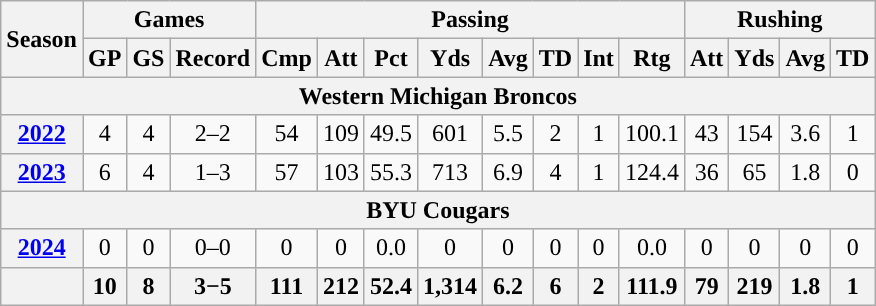<table class="wikitable" style="text-align:center;">
<tr>
<th rowspan="2">Season</th>
<th colspan="3">Games</th>
<th colspan="8">Passing</th>
<th colspan="5">Rushing</th>
</tr>
<tr>
<th>GP</th>
<th>GS</th>
<th>Record</th>
<th>Cmp</th>
<th>Att</th>
<th>Pct</th>
<th>Yds</th>
<th>Avg</th>
<th>TD</th>
<th>Int</th>
<th>Rtg</th>
<th>Att</th>
<th>Yds</th>
<th>Avg</th>
<th>TD</th>
</tr>
<tr>
<th colspan="16">Western Michigan Broncos</th>
</tr>
<tr>
<th><a href='#'>2022</a></th>
<td>4</td>
<td>4</td>
<td>2–2</td>
<td>54</td>
<td>109</td>
<td>49.5</td>
<td>601</td>
<td>5.5</td>
<td>2</td>
<td>1</td>
<td>100.1</td>
<td>43</td>
<td>154</td>
<td>3.6</td>
<td>1</td>
</tr>
<tr>
<th><a href='#'>2023</a></th>
<td>6</td>
<td>4</td>
<td>1–3</td>
<td>57</td>
<td>103</td>
<td>55.3</td>
<td>713</td>
<td>6.9</td>
<td>4</td>
<td>1</td>
<td>124.4</td>
<td>36</td>
<td>65</td>
<td>1.8</td>
<td>0</td>
</tr>
<tr>
<th colspan="16">BYU Cougars</th>
</tr>
<tr>
<th><a href='#'>2024</a></th>
<td>0</td>
<td>0</td>
<td>0–0</td>
<td>0</td>
<td>0</td>
<td>0.0</td>
<td>0</td>
<td>0</td>
<td>0</td>
<td>0</td>
<td>0.0</td>
<td>0</td>
<td>0</td>
<td>0</td>
<td>0</td>
</tr>
<tr>
<th></th>
<th>10</th>
<th>8</th>
<th>3−5</th>
<th>111</th>
<th>212</th>
<th>52.4</th>
<th>1,314</th>
<th>6.2</th>
<th>6</th>
<th>2</th>
<th>111.9</th>
<th>79</th>
<th>219</th>
<th>1.8</th>
<th>1</th>
</tr>
</table>
